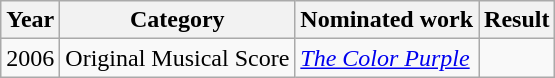<table class="wikitable sortable">
<tr>
<th>Year</th>
<th>Category</th>
<th>Nominated work</th>
<th>Result</th>
</tr>
<tr>
<td>2006</td>
<td>Original Musical Score</td>
<td><em><a href='#'>The Color Purple</a></em></td>
<td></td>
</tr>
</table>
